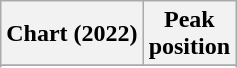<table class="wikitable sortable plainrowheaders" style="text-align:center">
<tr>
<th scope="col">Chart (2022)</th>
<th scope="col">Peak<br>position</th>
</tr>
<tr>
</tr>
<tr>
</tr>
<tr>
</tr>
<tr>
</tr>
<tr>
</tr>
<tr>
</tr>
</table>
